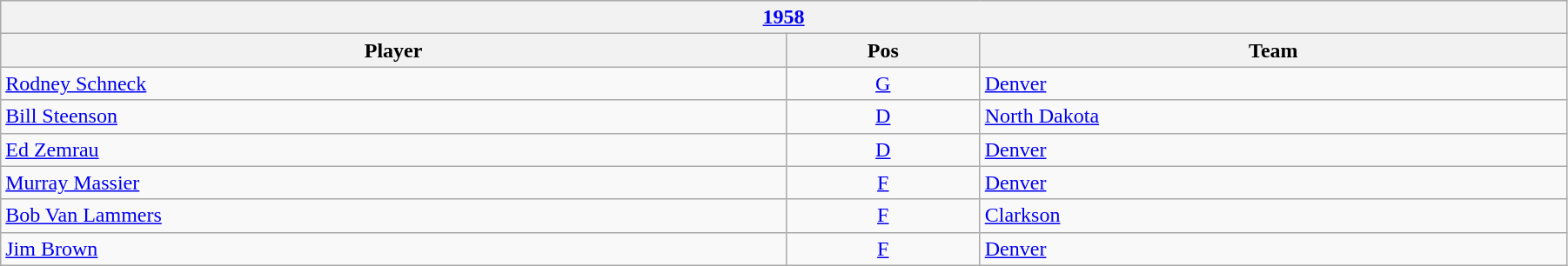<table class="wikitable" width=95%>
<tr>
<th colspan=3><a href='#'>1958</a></th>
</tr>
<tr>
<th>Player</th>
<th>Pos</th>
<th>Team</th>
</tr>
<tr>
<td><a href='#'>Rodney Schneck</a></td>
<td style="text-align:center;"><a href='#'>G</a></td>
<td><a href='#'>Denver</a></td>
</tr>
<tr>
<td><a href='#'>Bill Steenson</a></td>
<td style="text-align:center;"><a href='#'>D</a></td>
<td><a href='#'>North Dakota</a></td>
</tr>
<tr>
<td><a href='#'>Ed Zemrau</a></td>
<td style="text-align:center;"><a href='#'>D</a></td>
<td><a href='#'>Denver</a></td>
</tr>
<tr>
<td><a href='#'>Murray Massier</a></td>
<td style="text-align:center;"><a href='#'>F</a></td>
<td><a href='#'>Denver</a></td>
</tr>
<tr>
<td><a href='#'>Bob Van Lammers</a></td>
<td style="text-align:center;"><a href='#'>F</a></td>
<td><a href='#'>Clarkson</a></td>
</tr>
<tr>
<td><a href='#'>Jim Brown</a></td>
<td style="text-align:center;"><a href='#'>F</a></td>
<td><a href='#'>Denver</a></td>
</tr>
</table>
